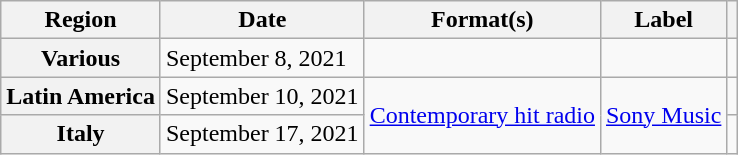<table class="wikitable plainrowheaders" border="1">
<tr>
<th scope="col">Region</th>
<th scope="col">Date</th>
<th scope="col">Format(s)</th>
<th scope="col">Label</th>
<th scope="col"></th>
</tr>
<tr>
<th scope="row">Various</th>
<td>September 8, 2021</td>
<td></td>
<td></td>
<td style="text-align:center;"></td>
</tr>
<tr>
<th scope="row">Latin America</th>
<td>September 10, 2021</td>
<td rowspan="2"><a href='#'>Contemporary hit radio</a></td>
<td rowspan="2"><a href='#'>Sony Music</a></td>
<td style="text-align:center;"></td>
</tr>
<tr>
<th scope="row">Italy</th>
<td>September 17, 2021</td>
<td style="text-align:center;"></td>
</tr>
</table>
